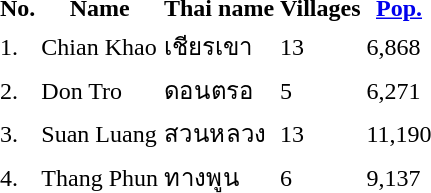<table>
<tr valign=top>
<td><br><table>
<tr>
<th>No.</th>
<th>Name</th>
<th>Thai name</th>
<th>Villages</th>
<th><a href='#'>Pop.</a></th>
<td>    </td>
</tr>
<tr>
<td>1.</td>
<td>Chian Khao</td>
<td>เชียรเขา</td>
<td>13</td>
<td>6,868</td>
<td></td>
</tr>
<tr>
<td>2.</td>
<td>Don Tro</td>
<td>ดอนตรอ</td>
<td>5</td>
<td>6,271</td>
<td></td>
</tr>
<tr>
<td>3.</td>
<td>Suan Luang</td>
<td>สวนหลวง</td>
<td>13</td>
<td>11,190</td>
<td></td>
</tr>
<tr>
<td>4.</td>
<td>Thang Phun</td>
<td>ทางพูน</td>
<td>6</td>
<td>9,137</td>
<td></td>
</tr>
</table>
</td>
<td> </td>
</tr>
</table>
